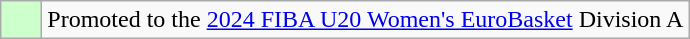<table class="wikitable">
<tr>
<td width=20px bgcolor="#ccffcc"></td>
<td>Promoted to the <a href='#'>2024 FIBA U20 Women's EuroBasket</a> Division A</td>
</tr>
</table>
